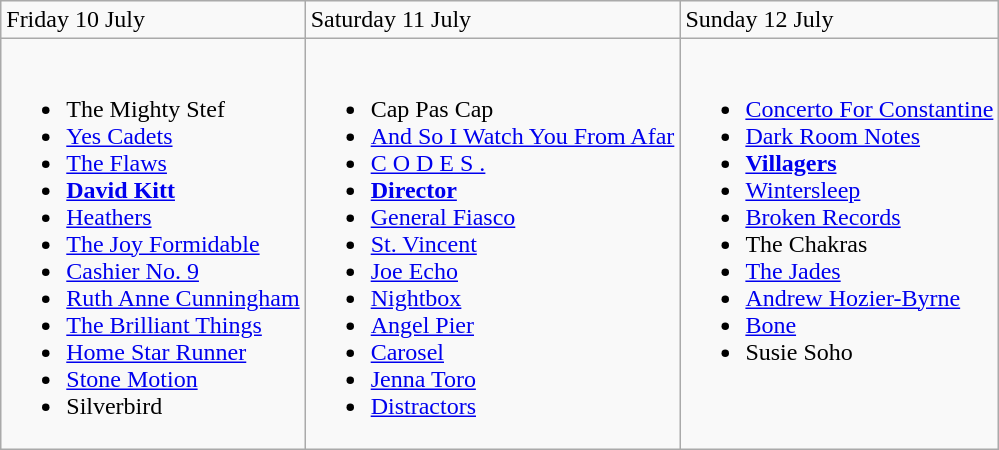<table class="wikitable">
<tr>
<td>Friday 10 July</td>
<td>Saturday 11 July</td>
<td>Sunday 12 July</td>
</tr>
<tr valign="top">
<td><br><ul><li>The Mighty Stef</li><li><a href='#'>Yes Cadets</a></li><li><a href='#'>The Flaws</a></li><li><strong><a href='#'>David Kitt</a></strong></li><li><a href='#'>Heathers</a></li><li><a href='#'>The Joy Formidable</a></li><li><a href='#'>Cashier No. 9</a></li><li><a href='#'>Ruth Anne Cunningham</a></li><li><a href='#'>The Brilliant Things</a></li><li><a href='#'>Home Star Runner</a></li><li><a href='#'>Stone Motion</a></li><li>Silverbird</li></ul></td>
<td><br><ul><li>Cap Pas Cap</li><li><a href='#'>And So I Watch You From Afar</a></li><li><a href='#'>C O D E S .</a></li><li><strong><a href='#'>Director</a></strong></li><li><a href='#'>General Fiasco</a></li><li><a href='#'>St. Vincent</a></li><li><a href='#'>Joe Echo</a></li><li><a href='#'>Nightbox</a></li><li><a href='#'>Angel Pier</a></li><li><a href='#'>Carosel</a></li><li><a href='#'>Jenna Toro</a></li><li><a href='#'>Distractors</a></li></ul></td>
<td><br><ul><li><a href='#'>Concerto For Constantine</a></li><li><a href='#'>Dark Room Notes</a></li><li><strong><a href='#'>Villagers</a></strong></li><li><a href='#'>Wintersleep</a></li><li><a href='#'>Broken Records</a></li><li>The Chakras</li><li><a href='#'>The Jades</a></li><li><a href='#'>Andrew Hozier-Byrne</a></li><li><a href='#'>Bone</a></li><li>Susie Soho</li></ul></td>
</tr>
</table>
